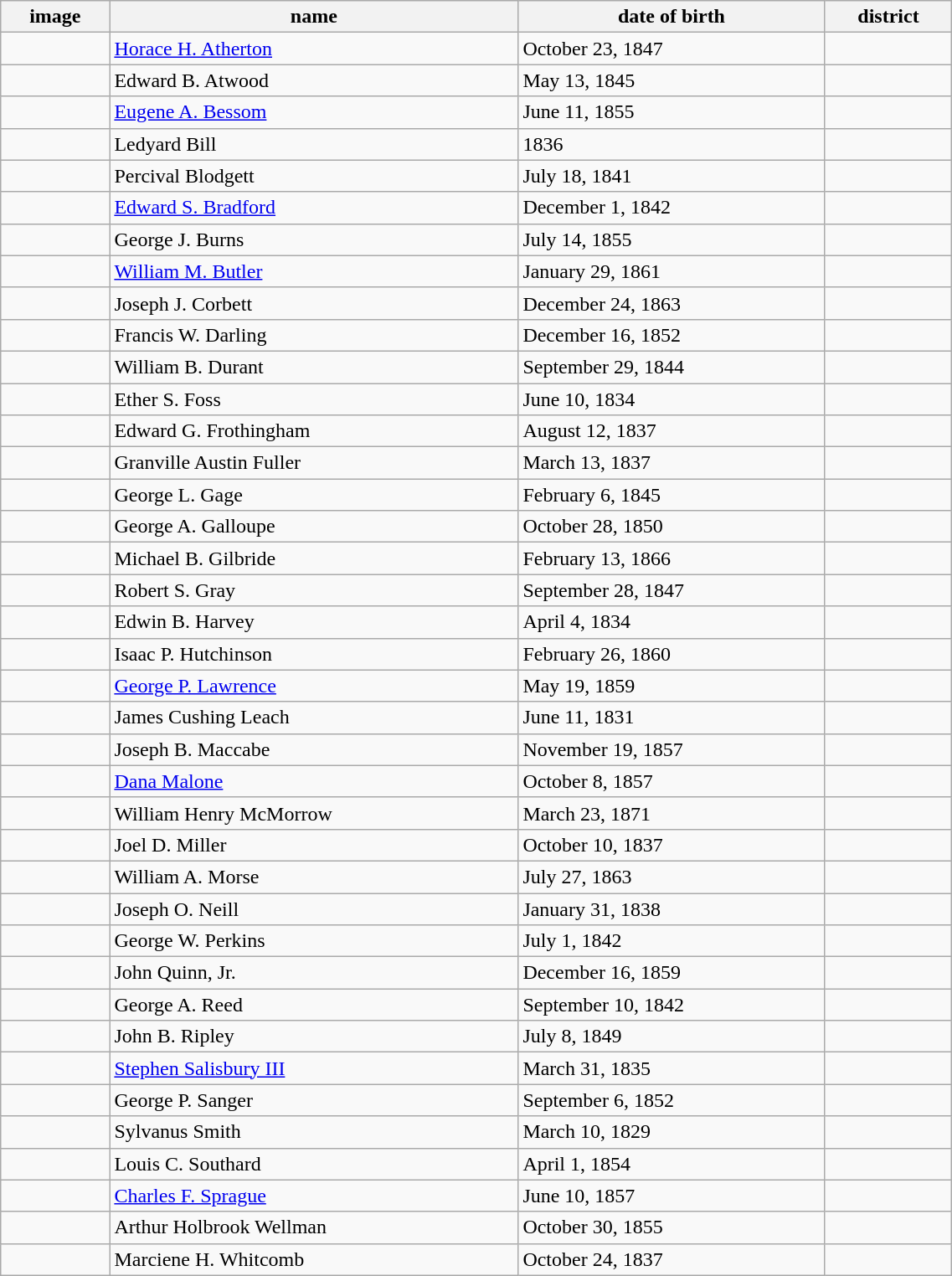<table class='wikitable sortable' style="width:60%">
<tr>
<th>image</th>
<th>name </th>
<th data-sort-type=date>date of birth </th>
<th>district</th>
</tr>
<tr>
<td></td>
<td><a href='#'>Horace H. Atherton</a></td>
<td>October 23, 1847</td>
<td></td>
</tr>
<tr>
<td></td>
<td>Edward B. Atwood</td>
<td>May 13, 1845</td>
<td></td>
</tr>
<tr>
<td></td>
<td><a href='#'>Eugene A. Bessom</a></td>
<td>June 11, 1855</td>
<td></td>
</tr>
<tr>
<td></td>
<td>Ledyard Bill</td>
<td>1836</td>
<td></td>
</tr>
<tr>
<td></td>
<td>Percival Blodgett</td>
<td>July 18, 1841</td>
<td></td>
</tr>
<tr>
<td></td>
<td><a href='#'>Edward S. Bradford</a></td>
<td>December 1, 1842</td>
<td></td>
</tr>
<tr>
<td></td>
<td>George J. Burns</td>
<td>July 14, 1855</td>
<td></td>
</tr>
<tr>
<td></td>
<td><a href='#'>William M. Butler</a></td>
<td>January 29, 1861</td>
<td></td>
</tr>
<tr>
<td></td>
<td>Joseph J. Corbett</td>
<td>December 24, 1863</td>
<td></td>
</tr>
<tr>
<td></td>
<td>Francis W. Darling</td>
<td>December 16, 1852</td>
<td></td>
</tr>
<tr>
<td></td>
<td>William B. Durant</td>
<td>September 29, 1844</td>
<td></td>
</tr>
<tr>
<td></td>
<td>Ether S. Foss</td>
<td>June 10, 1834</td>
<td></td>
</tr>
<tr>
<td></td>
<td>Edward G. Frothingham</td>
<td>August 12, 1837</td>
<td></td>
</tr>
<tr>
<td></td>
<td>Granville Austin Fuller</td>
<td>March 13, 1837</td>
<td></td>
</tr>
<tr>
<td></td>
<td>George L. Gage</td>
<td>February 6, 1845</td>
<td></td>
</tr>
<tr>
<td></td>
<td>George A. Galloupe</td>
<td>October 28, 1850</td>
<td></td>
</tr>
<tr>
<td></td>
<td>Michael B. Gilbride</td>
<td>February 13, 1866</td>
<td></td>
</tr>
<tr>
<td></td>
<td>Robert S. Gray</td>
<td>September 28, 1847</td>
<td></td>
</tr>
<tr>
<td></td>
<td>Edwin B. Harvey</td>
<td>April 4, 1834</td>
<td></td>
</tr>
<tr>
<td></td>
<td>Isaac P. Hutchinson</td>
<td>February 26, 1860</td>
<td></td>
</tr>
<tr>
<td></td>
<td><a href='#'>George P. Lawrence</a></td>
<td>May 19, 1859</td>
<td></td>
</tr>
<tr>
<td></td>
<td>James Cushing Leach</td>
<td>June 11, 1831</td>
<td></td>
</tr>
<tr>
<td></td>
<td>Joseph B. Maccabe</td>
<td>November 19, 1857</td>
<td></td>
</tr>
<tr>
<td></td>
<td><a href='#'>Dana Malone</a></td>
<td>October 8, 1857</td>
<td></td>
</tr>
<tr>
<td></td>
<td>William Henry McMorrow</td>
<td>March 23, 1871</td>
<td></td>
</tr>
<tr>
<td></td>
<td>Joel D. Miller</td>
<td>October 10, 1837</td>
<td></td>
</tr>
<tr>
<td></td>
<td>William A. Morse</td>
<td>July 27, 1863</td>
<td></td>
</tr>
<tr>
<td></td>
<td>Joseph O. Neill</td>
<td>January 31, 1838</td>
<td></td>
</tr>
<tr>
<td></td>
<td>George W. Perkins</td>
<td>July 1, 1842</td>
<td></td>
</tr>
<tr>
<td></td>
<td>John Quinn, Jr.</td>
<td>December 16, 1859</td>
<td></td>
</tr>
<tr>
<td></td>
<td>George A. Reed</td>
<td>September 10, 1842</td>
<td></td>
</tr>
<tr>
<td></td>
<td>John B. Ripley</td>
<td>July 8, 1849</td>
<td></td>
</tr>
<tr>
<td></td>
<td><a href='#'>Stephen Salisbury III</a></td>
<td>March 31, 1835</td>
<td></td>
</tr>
<tr>
<td></td>
<td>George P. Sanger</td>
<td>September 6, 1852</td>
<td></td>
</tr>
<tr>
<td></td>
<td>Sylvanus Smith</td>
<td>March 10, 1829</td>
<td></td>
</tr>
<tr>
<td></td>
<td>Louis C. Southard</td>
<td>April 1, 1854</td>
<td></td>
</tr>
<tr>
<td></td>
<td><a href='#'>Charles F. Sprague</a></td>
<td>June 10, 1857</td>
<td></td>
</tr>
<tr>
<td></td>
<td>Arthur Holbrook Wellman</td>
<td>October 30, 1855</td>
<td></td>
</tr>
<tr>
<td></td>
<td>Marciene H. Whitcomb</td>
<td>October 24, 1837</td>
<td></td>
</tr>
</table>
